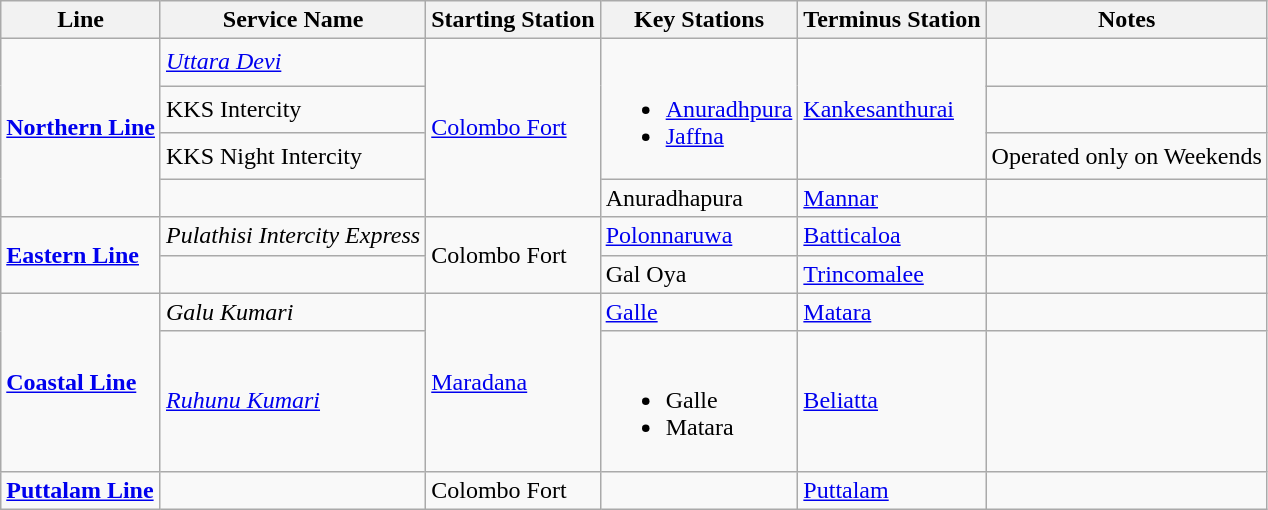<table class="wikitable">
<tr>
<th>Line</th>
<th>Service Name</th>
<th>Starting Station</th>
<th>Key Stations</th>
<th>Terminus Station</th>
<th>Notes</th>
</tr>
<tr>
<td rowspan="4"><strong><a href='#'>Northern Line</a></strong></td>
<td><em><a href='#'>Uttara Devi</a></em></td>
<td rowspan="4"><a href='#'>Colombo Fort</a></td>
<td rowspan="3"><br><ul><li><a href='#'>Anuradhpura</a></li><li><a href='#'>Jaffna</a></li></ul></td>
<td rowspan="3"><a href='#'>Kankesanthurai</a></td>
<td></td>
</tr>
<tr>
<td>KKS Intercity</td>
<td></td>
</tr>
<tr>
<td>KKS Night Intercity</td>
<td>Operated only on Weekends</td>
</tr>
<tr>
<td></td>
<td>Anuradhapura</td>
<td><a href='#'>Mannar</a></td>
<td></td>
</tr>
<tr>
<td rowspan="2"><strong><a href='#'>Eastern Line</a></strong></td>
<td><em>Pulathisi Intercity Express</em></td>
<td rowspan="2">Colombo Fort</td>
<td><a href='#'>Polonnaruwa</a></td>
<td><a href='#'>Batticaloa</a></td>
<td></td>
</tr>
<tr>
<td></td>
<td>Gal Oya</td>
<td><a href='#'>Trincomalee</a></td>
<td></td>
</tr>
<tr>
<td rowspan="2"><strong><a href='#'>Coastal Line</a></strong></td>
<td><em>Galu Kumari</em></td>
<td rowspan="2"><a href='#'>Maradana</a></td>
<td><a href='#'>Galle</a></td>
<td><a href='#'>Matara</a></td>
<td></td>
</tr>
<tr>
<td><em><a href='#'>Ruhunu Kumari</a></em></td>
<td><br><ul><li>Galle</li><li>Matara</li></ul></td>
<td><a href='#'>Beliatta</a></td>
<td></td>
</tr>
<tr>
<td><strong><a href='#'>Puttalam Line</a></strong></td>
<td></td>
<td>Colombo Fort</td>
<td></td>
<td><a href='#'>Puttalam</a></td>
<td></td>
</tr>
</table>
